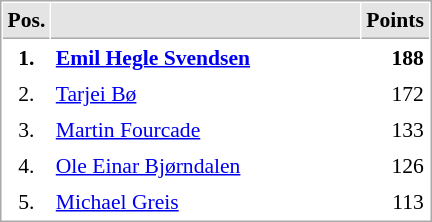<table cellspacing="1" cellpadding="3" style="border:1px solid #AAAAAA;font-size:90%">
<tr bgcolor="#E4E4E4">
<th style="border-bottom:1px solid #AAAAAA" width=10>Pos.</th>
<th style="border-bottom:1px solid #AAAAAA" width=200></th>
<th style="border-bottom:1px solid #AAAAAA" width=20>Points</th>
</tr>
<tr>
<td align="center"><strong>1.</strong></td>
<td> <strong><a href='#'>Emil Hegle Svendsen</a></strong></td>
<td align="right"><strong>188</strong></td>
</tr>
<tr>
<td align="center">2.</td>
<td> <a href='#'>Tarjei Bø</a></td>
<td align="right">172</td>
</tr>
<tr>
<td align="center">3.</td>
<td> <a href='#'>Martin Fourcade</a></td>
<td align="right">133</td>
</tr>
<tr>
<td align="center">4.</td>
<td> <a href='#'>Ole Einar Bjørndalen</a></td>
<td align="right">126</td>
</tr>
<tr>
<td align="center">5.</td>
<td> <a href='#'>Michael Greis</a></td>
<td align="right">113</td>
</tr>
</table>
